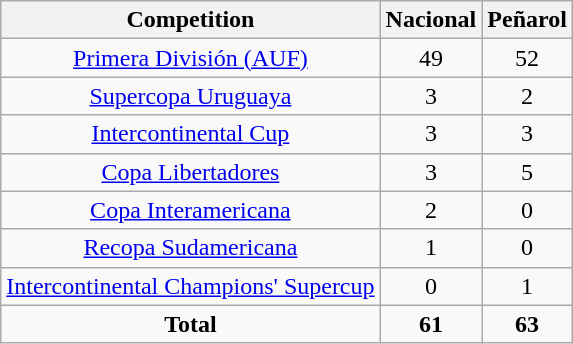<table class="wikitable">
<tr>
<th>Competition</th>
<th>Nacional</th>
<th>Peñarol<br></th>
</tr>
<tr align=center>
<td><a href='#'>Primera División (AUF)</a></td>
<td>49</td>
<td>52</td>
</tr>
<tr align=center>
<td><a href='#'>Supercopa Uruguaya</a></td>
<td>3</td>
<td>2</td>
</tr>
<tr align=center>
<td><a href='#'>Intercontinental Cup</a></td>
<td>3</td>
<td>3</td>
</tr>
<tr align=center>
<td><a href='#'>Copa Libertadores</a></td>
<td>3</td>
<td>5</td>
</tr>
<tr align=center>
<td><a href='#'>Copa Interamericana</a></td>
<td>2</td>
<td>0</td>
</tr>
<tr align=center>
<td><a href='#'>Recopa Sudamericana</a></td>
<td>1</td>
<td>0</td>
</tr>
<tr align=center>
<td><a href='#'>Intercontinental Champions' Supercup</a></td>
<td>0</td>
<td>1</td>
</tr>
<tr align=center>
<td><strong>Total</strong></td>
<td><strong>61</strong></td>
<td><strong>63</strong></td>
</tr>
</table>
